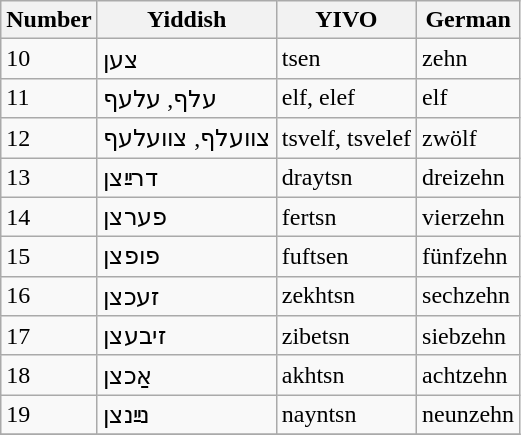<table class="wikitable zebra" style="float:left; margin-right:1em;">
<tr>
<th>Number</th>
<th>Yiddish</th>
<th>YIVO</th>
<th>German</th>
</tr>
<tr>
<td>10</td>
<td>צען</td>
<td>tsen</td>
<td>zehn</td>
</tr>
<tr>
<td>11</td>
<td>עלף, עלעף</td>
<td>elf, elef</td>
<td>elf</td>
</tr>
<tr>
<td>12</td>
<td>צוועלף, צוועלעף</td>
<td>tsvelf, tsvelef</td>
<td>zwölf</td>
</tr>
<tr>
<td>13</td>
<td>דרײַצן</td>
<td>draytsn</td>
<td>dreizehn</td>
</tr>
<tr>
<td>14</td>
<td>פערצן</td>
<td>fertsn</td>
<td>vierzehn</td>
</tr>
<tr>
<td>15</td>
<td>פופצן</td>
<td>fuftsen</td>
<td>fünfzehn</td>
</tr>
<tr>
<td>16</td>
<td>זעכצן</td>
<td>zekhtsn</td>
<td>sechzehn</td>
</tr>
<tr>
<td>17</td>
<td>זיבעצן</td>
<td>zibetsn</td>
<td>siebzehn</td>
</tr>
<tr>
<td>18</td>
<td>אַכצן</td>
<td>akhtsn</td>
<td>achtzehn</td>
</tr>
<tr>
<td>19</td>
<td>נײַנצן</td>
<td>nayntsn</td>
<td>neunzehn</td>
</tr>
<tr>
</tr>
</table>
